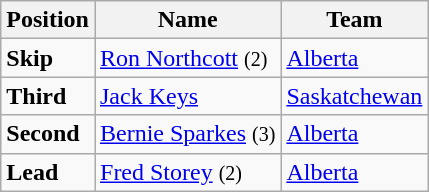<table class="wikitable">
<tr>
<th><strong>Position</strong></th>
<th><strong>Name</strong></th>
<th><strong>Team</strong></th>
</tr>
<tr>
<td><strong>Skip</strong></td>
<td><a href='#'>Ron Northcott</a> <small>(2)</small></td>
<td><a href='#'>Alberta</a></td>
</tr>
<tr>
<td><strong>Third</strong></td>
<td><a href='#'>Jack Keys</a></td>
<td><a href='#'>Saskatchewan</a></td>
</tr>
<tr>
<td><strong>Second</strong></td>
<td><a href='#'>Bernie Sparkes</a> <small>(3)</small></td>
<td><a href='#'>Alberta</a></td>
</tr>
<tr>
<td><strong>Lead</strong></td>
<td><a href='#'>Fred Storey</a> <small>(2)</small></td>
<td><a href='#'>Alberta</a></td>
</tr>
</table>
